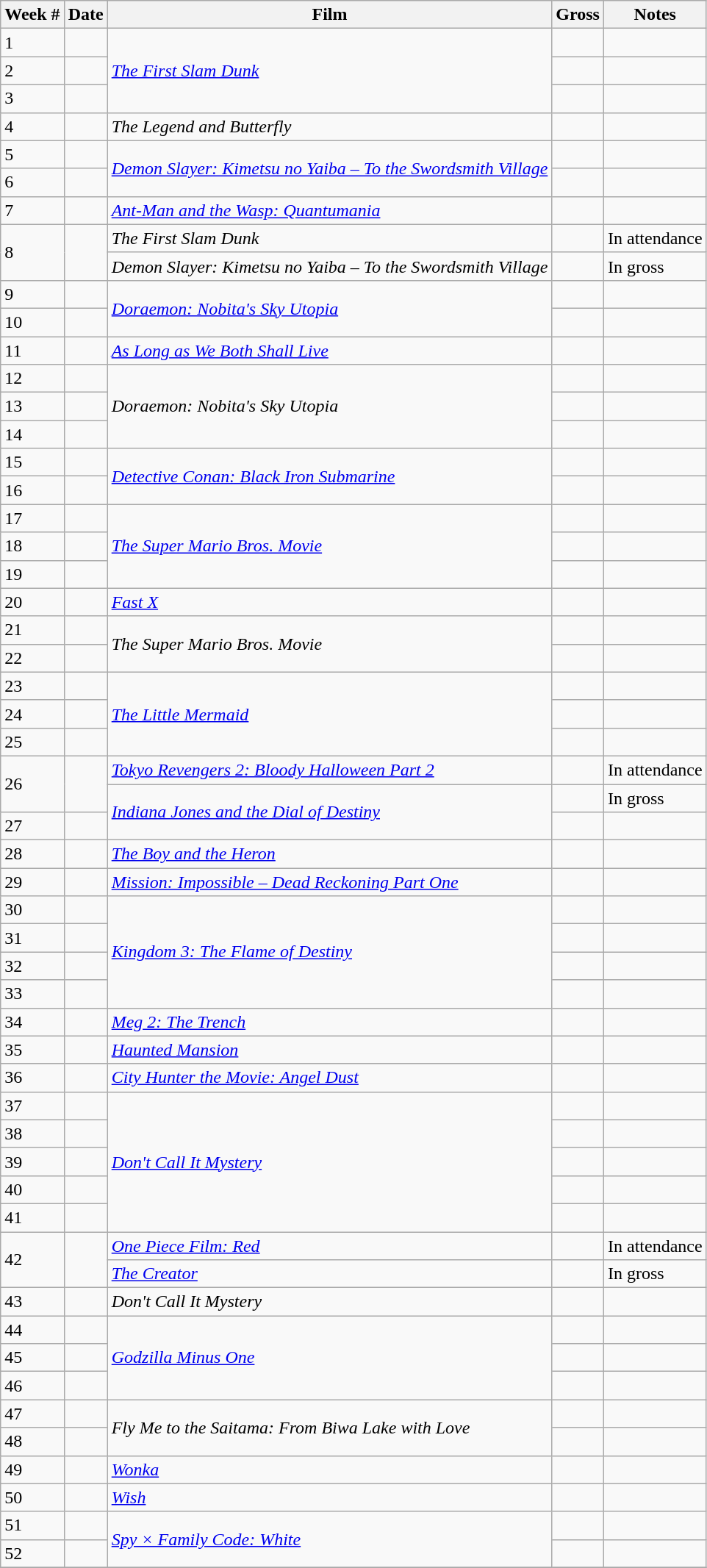<table class="wikitable sortable">
<tr>
<th>Week #</th>
<th>Date</th>
<th>Film</th>
<th>Gross</th>
<th>Notes</th>
</tr>
<tr>
<td>1</td>
<td></td>
<td rowspan=3><em><a href='#'>The First Slam Dunk</a></em></td>
<td></td>
<td></td>
</tr>
<tr>
<td>2</td>
<td></td>
<td></td>
<td></td>
</tr>
<tr>
<td>3</td>
<td></td>
<td></td>
<td></td>
</tr>
<tr>
<td>4</td>
<td></td>
<td><em>The Legend and Butterfly</em></td>
<td></td>
<td></td>
</tr>
<tr>
<td>5</td>
<td></td>
<td rowspan=2><em><a href='#'>Demon Slayer: Kimetsu no Yaiba – To the Swordsmith Village</a></em></td>
<td></td>
<td></td>
</tr>
<tr>
<td>6</td>
<td></td>
<td></td>
<td></td>
</tr>
<tr>
<td>7</td>
<td></td>
<td><em><a href='#'>Ant-Man and the Wasp: Quantumania</a></em></td>
<td></td>
<td></td>
</tr>
<tr>
<td rowspan="2">8</td>
<td rowspan="2"></td>
<td><em>The First Slam Dunk</em></td>
<td></td>
<td>In attendance</td>
</tr>
<tr>
<td><em>Demon Slayer: Kimetsu no Yaiba – To the Swordsmith Village</em></td>
<td></td>
<td>In gross</td>
</tr>
<tr>
<td>9</td>
<td></td>
<td rowspan=2><em><a href='#'>Doraemon: Nobita's Sky Utopia</a></em></td>
<td></td>
<td></td>
</tr>
<tr>
<td>10</td>
<td></td>
<td></td>
<td></td>
</tr>
<tr>
<td>11</td>
<td></td>
<td><em><a href='#'>As Long as We Both Shall Live</a></em></td>
<td></td>
<td></td>
</tr>
<tr>
<td>12</td>
<td></td>
<td rowspan=3><em>Doraemon: Nobita's Sky Utopia</em></td>
<td></td>
<td></td>
</tr>
<tr>
<td>13</td>
<td></td>
<td></td>
<td></td>
</tr>
<tr>
<td>14</td>
<td></td>
<td></td>
<td></td>
</tr>
<tr>
<td>15</td>
<td></td>
<td rowspan=2><em><a href='#'>Detective Conan: Black Iron Submarine</a></em></td>
<td></td>
<td></td>
</tr>
<tr>
<td>16</td>
<td></td>
<td></td>
<td></td>
</tr>
<tr>
<td>17</td>
<td></td>
<td rowspan=3><em><a href='#'>The Super Mario Bros. Movie</a></em></td>
<td></td>
<td></td>
</tr>
<tr>
<td>18</td>
<td></td>
<td></td>
<td></td>
</tr>
<tr>
<td>19</td>
<td></td>
<td></td>
<td></td>
</tr>
<tr>
<td>20</td>
<td></td>
<td><em><a href='#'>Fast X</a></em></td>
<td></td>
<td></td>
</tr>
<tr>
<td>21</td>
<td></td>
<td rowspan="2"><em>The Super Mario Bros. Movie</em></td>
<td></td>
<td></td>
</tr>
<tr>
<td>22</td>
<td></td>
<td></td>
<td></td>
</tr>
<tr>
<td>23</td>
<td></td>
<td rowspan="3"><em><a href='#'>The Little Mermaid</a></em></td>
<td></td>
<td></td>
</tr>
<tr>
<td>24</td>
<td></td>
<td></td>
<td></td>
</tr>
<tr>
<td>25</td>
<td></td>
<td></td>
<td></td>
</tr>
<tr>
<td rowspan="2">26</td>
<td rowspan="2"></td>
<td><em><a href='#'>Tokyo Revengers 2: Bloody Halloween Part 2</a></em></td>
<td></td>
<td>In attendance</td>
</tr>
<tr>
<td rowspan="2"><em><a href='#'>Indiana Jones and the Dial of Destiny</a></em></td>
<td></td>
<td>In gross</td>
</tr>
<tr>
<td>27</td>
<td></td>
<td></td>
<td></td>
</tr>
<tr>
<td>28</td>
<td></td>
<td><em><a href='#'>The Boy and the Heron</a></em></td>
<td></td>
<td></td>
</tr>
<tr>
<td>29</td>
<td></td>
<td><em><a href='#'>Mission: Impossible – Dead Reckoning Part One</a></em></td>
<td></td>
<td></td>
</tr>
<tr>
<td>30</td>
<td></td>
<td rowspan="4"><em><a href='#'>Kingdom 3: The Flame of Destiny</a></em></td>
<td></td>
<td></td>
</tr>
<tr>
<td>31</td>
<td></td>
<td></td>
<td></td>
</tr>
<tr>
<td>32</td>
<td></td>
<td></td>
<td></td>
</tr>
<tr>
<td>33</td>
<td></td>
<td></td>
<td></td>
</tr>
<tr>
<td>34</td>
<td></td>
<td><em><a href='#'>Meg 2: The Trench</a></em></td>
<td></td>
<td></td>
</tr>
<tr>
<td>35</td>
<td></td>
<td><em><a href='#'>Haunted Mansion</a></em></td>
<td></td>
<td></td>
</tr>
<tr>
<td>36</td>
<td></td>
<td><em><a href='#'>City Hunter the Movie: Angel Dust</a></em></td>
<td></td>
<td></td>
</tr>
<tr>
<td>37</td>
<td></td>
<td rowspan="5"><em><a href='#'>Don't Call It Mystery</a></em></td>
<td></td>
<td></td>
</tr>
<tr>
<td>38</td>
<td></td>
<td></td>
<td></td>
</tr>
<tr>
<td>39</td>
<td></td>
<td></td>
<td></td>
</tr>
<tr>
<td>40</td>
<td></td>
<td></td>
<td></td>
</tr>
<tr>
<td>41</td>
<td></td>
<td></td>
<td></td>
</tr>
<tr>
<td rowspan="2">42</td>
<td rowspan="2"></td>
<td><em><a href='#'>One Piece Film: Red</a></em></td>
<td></td>
<td>In attendance</td>
</tr>
<tr>
<td><em><a href='#'>The Creator</a></em></td>
<td></td>
<td>In gross</td>
</tr>
<tr>
<td>43</td>
<td></td>
<td><em>Don't Call It Mystery</em></td>
<td></td>
<td></td>
</tr>
<tr>
<td>44</td>
<td></td>
<td rowspan="3"><em><a href='#'>Godzilla Minus One</a></em></td>
<td></td>
<td></td>
</tr>
<tr>
<td>45</td>
<td></td>
<td></td>
<td></td>
</tr>
<tr>
<td>46</td>
<td></td>
<td></td>
<td></td>
</tr>
<tr>
<td>47</td>
<td></td>
<td rowspan="2"><em>Fly Me to the Saitama: From Biwa Lake with Love</em></td>
<td></td>
<td></td>
</tr>
<tr>
<td>48</td>
<td></td>
<td></td>
<td></td>
</tr>
<tr>
<td>49</td>
<td></td>
<td><em><a href='#'>Wonka</a></em></td>
<td></td>
<td></td>
</tr>
<tr>
<td>50</td>
<td></td>
<td><em><a href='#'>Wish</a></em></td>
<td></td>
<td></td>
</tr>
<tr>
<td>51</td>
<td></td>
<td rowspan=2><em><a href='#'>Spy × Family Code: White</a></em></td>
<td></td>
<td></td>
</tr>
<tr>
<td>52</td>
<td></td>
<td></td>
<td></td>
</tr>
<tr>
</tr>
</table>
